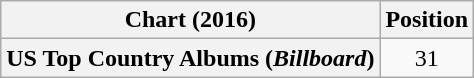<table class="wikitable plainrowheaders" style="text-align:center">
<tr>
<th scope="col">Chart (2016)</th>
<th scope="col">Position</th>
</tr>
<tr>
<th scope="row">US Top Country Albums (<em>Billboard</em>)</th>
<td>31</td>
</tr>
</table>
